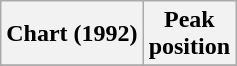<table class="wikitable plainrowheaders" style="text-align:center">
<tr>
<th scope="col">Chart (1992)</th>
<th scope="col">Peak<br>position</th>
</tr>
<tr>
</tr>
</table>
